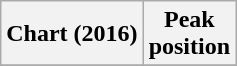<table class="wikitable sortable plainrowheaders" style="text-align:center">
<tr>
<th scope="col">Chart (2016)</th>
<th scope="col">Peak<br>position</th>
</tr>
<tr>
</tr>
</table>
